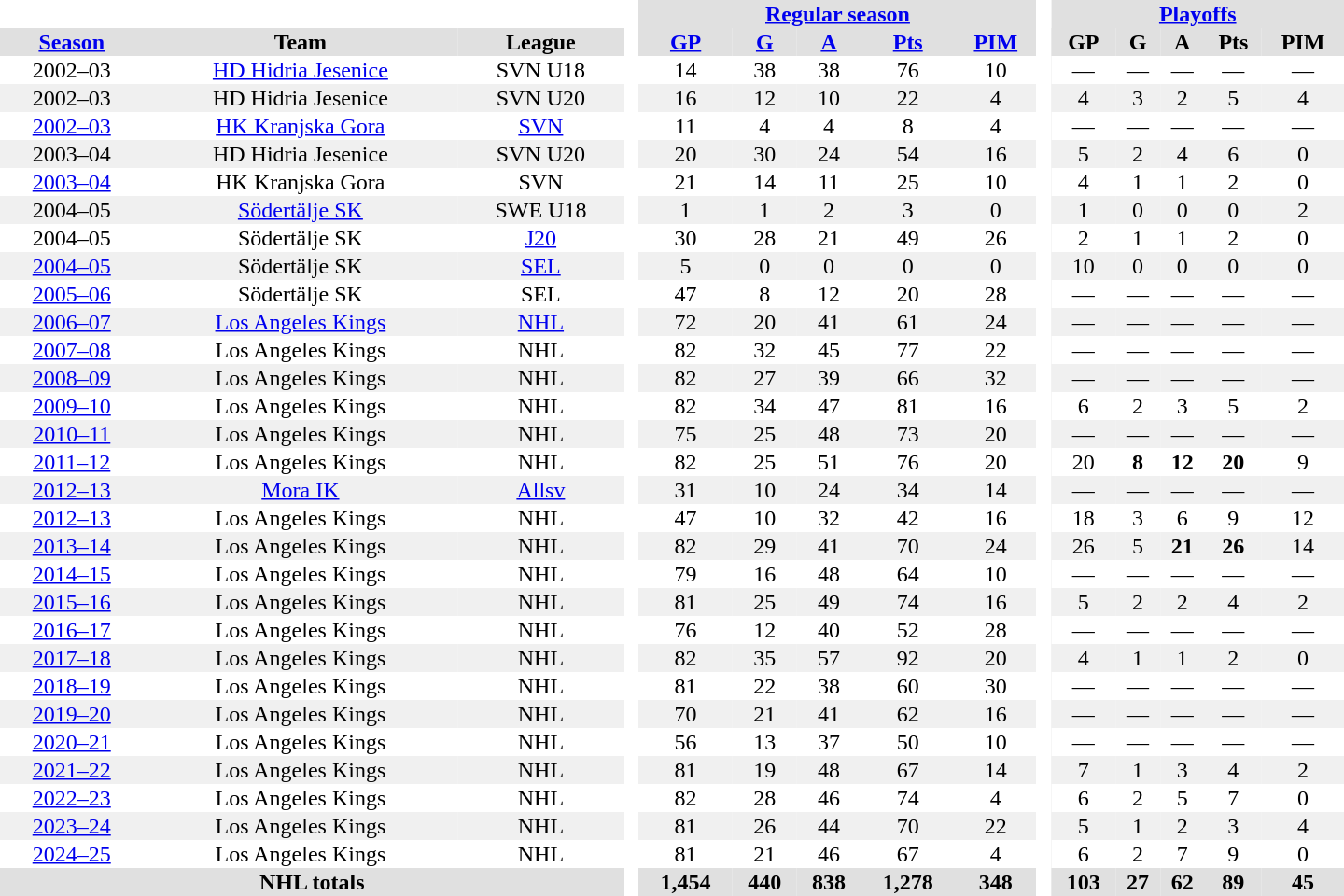<table border="0" cellpadding="1" cellspacing="0" style="text-align:center; width:60em;">
<tr bgcolor="#e0e0e0">
<th colspan="3" bgcolor="#ffffff"> </th>
<th rowspan="99" bgcolor="#ffffff"> </th>
<th colspan="5"><a href='#'>Regular season</a></th>
<th rowspan="99" bgcolor="#ffffff"> </th>
<th colspan="5"><a href='#'>Playoffs</a></th>
</tr>
<tr bgcolor="#e0e0e0">
<th><a href='#'>Season</a></th>
<th>Team</th>
<th>League</th>
<th><a href='#'>GP</a></th>
<th><a href='#'>G</a></th>
<th><a href='#'>A</a></th>
<th><a href='#'>Pts</a></th>
<th><a href='#'>PIM</a></th>
<th>GP</th>
<th>G</th>
<th>A</th>
<th>Pts</th>
<th>PIM</th>
</tr>
<tr>
<td>2002–03</td>
<td><a href='#'>HD Hidria Jesenice</a></td>
<td>SVN U18</td>
<td>14</td>
<td>38</td>
<td>38</td>
<td>76</td>
<td>10</td>
<td>—</td>
<td>—</td>
<td>—</td>
<td>—</td>
<td>—</td>
</tr>
<tr bgcolor="#f0f0f0">
<td>2002–03</td>
<td>HD Hidria Jesenice</td>
<td>SVN U20</td>
<td>16</td>
<td>12</td>
<td>10</td>
<td>22</td>
<td>4</td>
<td>4</td>
<td>3</td>
<td>2</td>
<td>5</td>
<td>4</td>
</tr>
<tr>
<td><a href='#'>2002–03</a></td>
<td><a href='#'>HK Kranjska Gora</a></td>
<td><a href='#'>SVN</a></td>
<td>11</td>
<td>4</td>
<td>4</td>
<td>8</td>
<td>4</td>
<td>—</td>
<td>—</td>
<td>—</td>
<td>—</td>
<td>—</td>
</tr>
<tr bgcolor="#f0f0f0">
<td>2003–04</td>
<td>HD Hidria Jesenice</td>
<td>SVN U20</td>
<td>20</td>
<td>30</td>
<td>24</td>
<td>54</td>
<td>16</td>
<td>5</td>
<td>2</td>
<td>4</td>
<td>6</td>
<td>0</td>
</tr>
<tr>
<td><a href='#'>2003–04</a></td>
<td>HK Kranjska Gora</td>
<td>SVN</td>
<td>21</td>
<td>14</td>
<td>11</td>
<td>25</td>
<td>10</td>
<td>4</td>
<td>1</td>
<td>1</td>
<td>2</td>
<td>0</td>
</tr>
<tr bgcolor="#f0f0f0">
<td>2004–05</td>
<td><a href='#'>Södertälje SK</a></td>
<td>SWE U18</td>
<td>1</td>
<td>1</td>
<td>2</td>
<td>3</td>
<td>0</td>
<td>1</td>
<td>0</td>
<td>0</td>
<td>0</td>
<td>2</td>
</tr>
<tr>
<td>2004–05</td>
<td>Södertälje SK</td>
<td><a href='#'>J20</a></td>
<td>30</td>
<td>28</td>
<td>21</td>
<td>49</td>
<td>26</td>
<td>2</td>
<td>1</td>
<td>1</td>
<td>2</td>
<td>0</td>
</tr>
<tr bgcolor="#f0f0f0">
<td><a href='#'>2004–05</a></td>
<td>Södertälje SK</td>
<td><a href='#'>SEL</a></td>
<td>5</td>
<td>0</td>
<td>0</td>
<td>0</td>
<td>0</td>
<td>10</td>
<td>0</td>
<td>0</td>
<td>0</td>
<td>0</td>
</tr>
<tr>
<td><a href='#'>2005–06</a></td>
<td>Södertälje SK</td>
<td>SEL</td>
<td>47</td>
<td>8</td>
<td>12</td>
<td>20</td>
<td>28</td>
<td>—</td>
<td>—</td>
<td>—</td>
<td>—</td>
<td>—</td>
</tr>
<tr bgcolor="#f0f0f0">
<td><a href='#'>2006–07</a></td>
<td><a href='#'>Los Angeles Kings</a></td>
<td><a href='#'>NHL</a></td>
<td>72</td>
<td>20</td>
<td>41</td>
<td>61</td>
<td>24</td>
<td>—</td>
<td>—</td>
<td>—</td>
<td>—</td>
<td>—</td>
</tr>
<tr>
<td><a href='#'>2007–08</a></td>
<td>Los Angeles Kings</td>
<td>NHL</td>
<td>82</td>
<td>32</td>
<td>45</td>
<td>77</td>
<td>22</td>
<td>—</td>
<td>—</td>
<td>—</td>
<td>—</td>
<td>—</td>
</tr>
<tr bgcolor="#f0f0f0">
<td><a href='#'>2008–09</a></td>
<td>Los Angeles Kings</td>
<td>NHL</td>
<td>82</td>
<td>27</td>
<td>39</td>
<td>66</td>
<td>32</td>
<td>—</td>
<td>—</td>
<td>—</td>
<td>—</td>
<td>—</td>
</tr>
<tr>
<td><a href='#'>2009–10</a></td>
<td>Los Angeles Kings</td>
<td>NHL</td>
<td>82</td>
<td>34</td>
<td>47</td>
<td>81</td>
<td>16</td>
<td>6</td>
<td>2</td>
<td>3</td>
<td>5</td>
<td>2</td>
</tr>
<tr bgcolor="#f0f0f0">
<td><a href='#'>2010–11</a></td>
<td>Los Angeles Kings</td>
<td>NHL</td>
<td>75</td>
<td>25</td>
<td>48</td>
<td>73</td>
<td>20</td>
<td>—</td>
<td>—</td>
<td>—</td>
<td>—</td>
<td>—</td>
</tr>
<tr>
<td><a href='#'>2011–12</a></td>
<td>Los Angeles Kings</td>
<td>NHL</td>
<td>82</td>
<td>25</td>
<td>51</td>
<td>76</td>
<td>20</td>
<td>20</td>
<td><strong>8</strong></td>
<td><strong>12</strong></td>
<td><strong>20</strong></td>
<td>9</td>
</tr>
<tr bgcolor="#f0f0f0">
<td><a href='#'>2012–13</a></td>
<td><a href='#'>Mora IK</a></td>
<td><a href='#'>Allsv</a></td>
<td>31</td>
<td>10</td>
<td>24</td>
<td>34</td>
<td>14</td>
<td>—</td>
<td>—</td>
<td>—</td>
<td>—</td>
<td>—</td>
</tr>
<tr>
<td><a href='#'>2012–13</a></td>
<td>Los Angeles Kings</td>
<td>NHL</td>
<td>47</td>
<td>10</td>
<td>32</td>
<td>42</td>
<td>16</td>
<td>18</td>
<td>3</td>
<td>6</td>
<td>9</td>
<td>12</td>
</tr>
<tr bgcolor="#f0f0f0">
<td><a href='#'>2013–14</a></td>
<td>Los Angeles Kings</td>
<td>NHL</td>
<td>82</td>
<td>29</td>
<td>41</td>
<td>70</td>
<td>24</td>
<td>26</td>
<td>5</td>
<td><strong>21</strong></td>
<td><strong>26</strong></td>
<td>14</td>
</tr>
<tr>
<td><a href='#'>2014–15</a></td>
<td>Los Angeles Kings</td>
<td>NHL</td>
<td>79</td>
<td>16</td>
<td>48</td>
<td>64</td>
<td>10</td>
<td>—</td>
<td>—</td>
<td>—</td>
<td>—</td>
<td>—</td>
</tr>
<tr bgcolor="#f0f0f0">
<td><a href='#'>2015–16</a></td>
<td>Los Angeles Kings</td>
<td>NHL</td>
<td>81</td>
<td>25</td>
<td>49</td>
<td>74</td>
<td>16</td>
<td>5</td>
<td>2</td>
<td>2</td>
<td>4</td>
<td>2</td>
</tr>
<tr>
<td><a href='#'>2016–17</a></td>
<td>Los Angeles Kings</td>
<td>NHL</td>
<td>76</td>
<td>12</td>
<td>40</td>
<td>52</td>
<td>28</td>
<td>—</td>
<td>—</td>
<td>—</td>
<td>—</td>
<td>—</td>
</tr>
<tr bgcolor="#f0f0f0">
<td><a href='#'>2017–18</a></td>
<td>Los Angeles Kings</td>
<td>NHL</td>
<td>82</td>
<td>35</td>
<td>57</td>
<td>92</td>
<td>20</td>
<td>4</td>
<td>1</td>
<td>1</td>
<td>2</td>
<td>0</td>
</tr>
<tr>
<td><a href='#'>2018–19</a></td>
<td>Los Angeles Kings</td>
<td>NHL</td>
<td>81</td>
<td>22</td>
<td>38</td>
<td>60</td>
<td>30</td>
<td>—</td>
<td>—</td>
<td>—</td>
<td>—</td>
<td>—</td>
</tr>
<tr bgcolor="#f0f0f0">
<td><a href='#'>2019–20</a></td>
<td>Los Angeles Kings</td>
<td>NHL</td>
<td>70</td>
<td>21</td>
<td>41</td>
<td>62</td>
<td>16</td>
<td>—</td>
<td>—</td>
<td>—</td>
<td>—</td>
<td>—</td>
</tr>
<tr>
<td><a href='#'>2020–21</a></td>
<td>Los Angeles Kings</td>
<td>NHL</td>
<td>56</td>
<td>13</td>
<td>37</td>
<td>50</td>
<td>10</td>
<td>—</td>
<td>—</td>
<td>—</td>
<td>—</td>
<td>—</td>
</tr>
<tr bgcolor="#f0f0f0">
<td><a href='#'>2021–22</a></td>
<td>Los Angeles Kings</td>
<td>NHL</td>
<td>81</td>
<td>19</td>
<td>48</td>
<td>67</td>
<td>14</td>
<td>7</td>
<td>1</td>
<td>3</td>
<td>4</td>
<td>2</td>
</tr>
<tr>
<td><a href='#'>2022–23</a></td>
<td>Los Angeles Kings</td>
<td>NHL</td>
<td>82</td>
<td>28</td>
<td>46</td>
<td>74</td>
<td>4</td>
<td>6</td>
<td>2</td>
<td>5</td>
<td>7</td>
<td>0</td>
</tr>
<tr bgcolor="#f0f0f0">
<td><a href='#'>2023–24</a></td>
<td>Los Angeles Kings</td>
<td>NHL</td>
<td>81</td>
<td>26</td>
<td>44</td>
<td>70</td>
<td>22</td>
<td>5</td>
<td>1</td>
<td>2</td>
<td>3</td>
<td>4</td>
</tr>
<tr>
<td><a href='#'>2024–25</a></td>
<td>Los Angeles Kings</td>
<td>NHL</td>
<td>81</td>
<td>21</td>
<td>46</td>
<td>67</td>
<td>4</td>
<td>6</td>
<td>2</td>
<td>7</td>
<td>9</td>
<td>0</td>
</tr>
<tr bgcolor="#e0e0e0">
<th colspan="3">NHL totals</th>
<th>1,454</th>
<th>440</th>
<th>838</th>
<th>1,278</th>
<th>348</th>
<th>103</th>
<th>27</th>
<th>62</th>
<th>89</th>
<th>45</th>
</tr>
</table>
